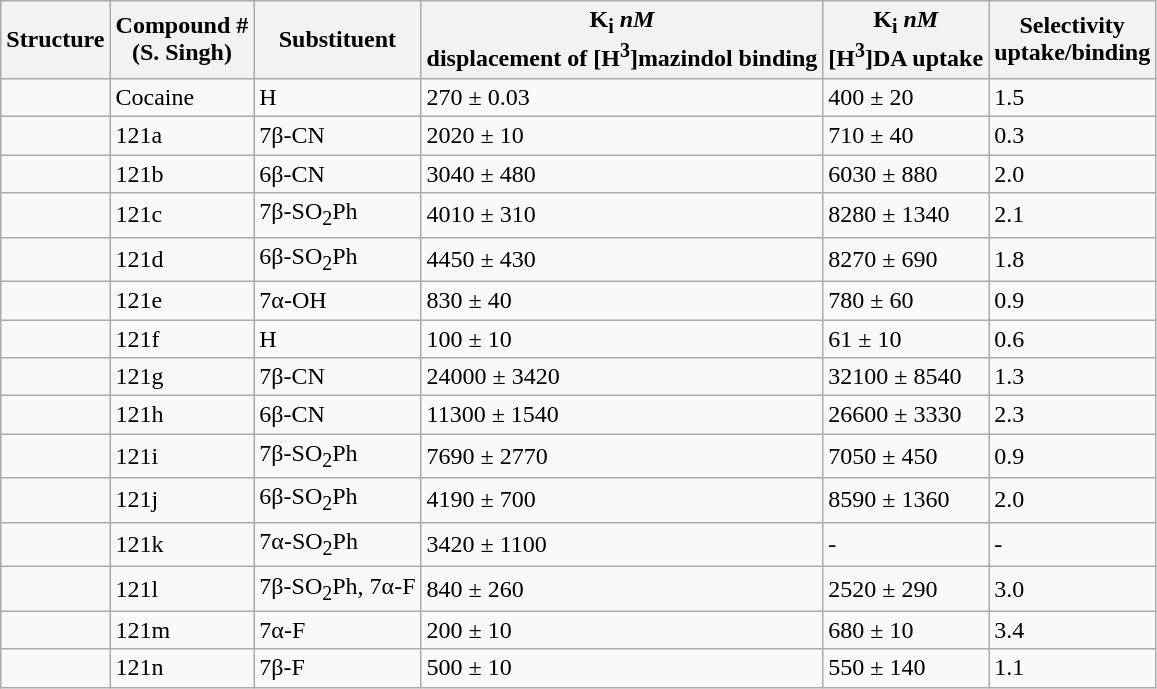<table class="wikitable sortable">
<tr>
<th>Structure</th>
<th>Compound #<br>(S. Singh)</th>
<th>Substituent</th>
<th>K<sub>i</sub> <em>nM</em><br>displacement of [H<sup>3</sup>]mazindol binding</th>
<th>K<sub>i</sub> <em>nM</em><br>[H<sup>3</sup>]DA uptake</th>
<th>Selectivity<br>uptake/binding</th>
</tr>
<tr>
<td></td>
<td>Cocaine</td>
<td>H</td>
<td>270 ± 0.03</td>
<td>400 ± 20</td>
<td>1.5</td>
</tr>
<tr>
<td></td>
<td>121a</td>
<td>7β-CN</td>
<td>2020 ± 10</td>
<td>710 ± 40</td>
<td>0.3</td>
</tr>
<tr>
<td></td>
<td>121b</td>
<td>6β-CN</td>
<td>3040 ± 480</td>
<td>6030 ± 880</td>
<td>2.0</td>
</tr>
<tr>
<td></td>
<td>121c</td>
<td>7β-SO<sub>2</sub>Ph</td>
<td>4010 ± 310</td>
<td>8280 ± 1340</td>
<td>2.1</td>
</tr>
<tr>
<td></td>
<td>121d</td>
<td>6β-SO<sub>2</sub>Ph</td>
<td>4450 ± 430</td>
<td>8270 ± 690</td>
<td>1.8</td>
</tr>
<tr>
<td></td>
<td>121e</td>
<td>7α-OH</td>
<td>830 ± 40</td>
<td>780 ± 60</td>
<td>0.9</td>
</tr>
<tr>
<td></td>
<td>121f</td>
<td>H</td>
<td>100 ± 10</td>
<td>61 ± 10</td>
<td>0.6</td>
</tr>
<tr>
<td></td>
<td>121g</td>
<td>7β-CN</td>
<td>24000 ± 3420</td>
<td>32100 ± 8540</td>
<td>1.3</td>
</tr>
<tr>
<td></td>
<td>121h</td>
<td>6β-CN</td>
<td>11300 ± 1540</td>
<td>26600 ± 3330</td>
<td>2.3</td>
</tr>
<tr>
<td></td>
<td>121i</td>
<td>7β-SO<sub>2</sub>Ph</td>
<td>7690 ± 2770</td>
<td>7050 ± 450</td>
<td>0.9</td>
</tr>
<tr>
<td></td>
<td>121j</td>
<td>6β-SO<sub>2</sub>Ph</td>
<td>4190 ± 700</td>
<td>8590 ± 1360</td>
<td>2.0</td>
</tr>
<tr>
<td></td>
<td>121k</td>
<td>7α-SO<sub>2</sub>Ph</td>
<td>3420 ± 1100</td>
<td>-</td>
<td>-</td>
</tr>
<tr>
<td></td>
<td>121l</td>
<td>7β-SO<sub>2</sub>Ph, 7α-F</td>
<td>840 ± 260</td>
<td>2520 ± 290</td>
<td>3.0</td>
</tr>
<tr>
<td></td>
<td>121m</td>
<td>7α-F</td>
<td>200 ± 10</td>
<td>680 ± 10</td>
<td>3.4</td>
</tr>
<tr>
<td></td>
<td>121n</td>
<td>7β-F</td>
<td>500 ± 10</td>
<td>550 ± 140</td>
<td>1.1</td>
</tr>
</table>
